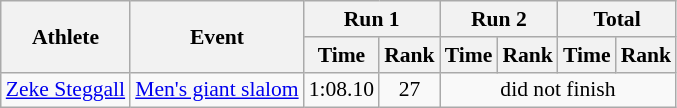<table class="wikitable" style="font-size:90%">
<tr>
<th rowspan="2">Athlete</th>
<th rowspan="2">Event</th>
<th colspan="2">Run 1</th>
<th colspan="2">Run 2</th>
<th colspan="2">Total</th>
</tr>
<tr>
<th>Time</th>
<th>Rank</th>
<th>Time</th>
<th>Rank</th>
<th>Time</th>
<th>Rank</th>
</tr>
<tr align=center>
<td align=left><a href='#'>Zeke Steggall</a></td>
<td align=left><a href='#'>Men's giant slalom</a></td>
<td>1:08.10</td>
<td>27</td>
<td colspan=4>did not finish</td>
</tr>
</table>
